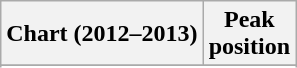<table class="wikitable sortable plainrowheaders">
<tr>
<th>Chart (2012–2013)</th>
<th>Peak<br>position</th>
</tr>
<tr>
</tr>
<tr>
</tr>
<tr>
</tr>
<tr>
</tr>
<tr>
</tr>
</table>
